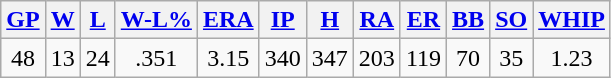<table class="wikitable">
<tr>
<th><a href='#'>GP</a></th>
<th><a href='#'>W</a></th>
<th><a href='#'>L</a></th>
<th><a href='#'>W-L%</a></th>
<th><a href='#'>ERA</a></th>
<th><a href='#'>IP</a></th>
<th><a href='#'>H</a></th>
<th><a href='#'>RA</a></th>
<th><a href='#'>ER</a></th>
<th><a href='#'>BB</a></th>
<th><a href='#'>SO</a></th>
<th><a href='#'>WHIP</a></th>
</tr>
<tr align=center>
<td>48</td>
<td>13</td>
<td>24</td>
<td>.351</td>
<td>3.15</td>
<td>340</td>
<td>347</td>
<td>203</td>
<td>119</td>
<td>70</td>
<td>35</td>
<td>1.23</td>
</tr>
</table>
